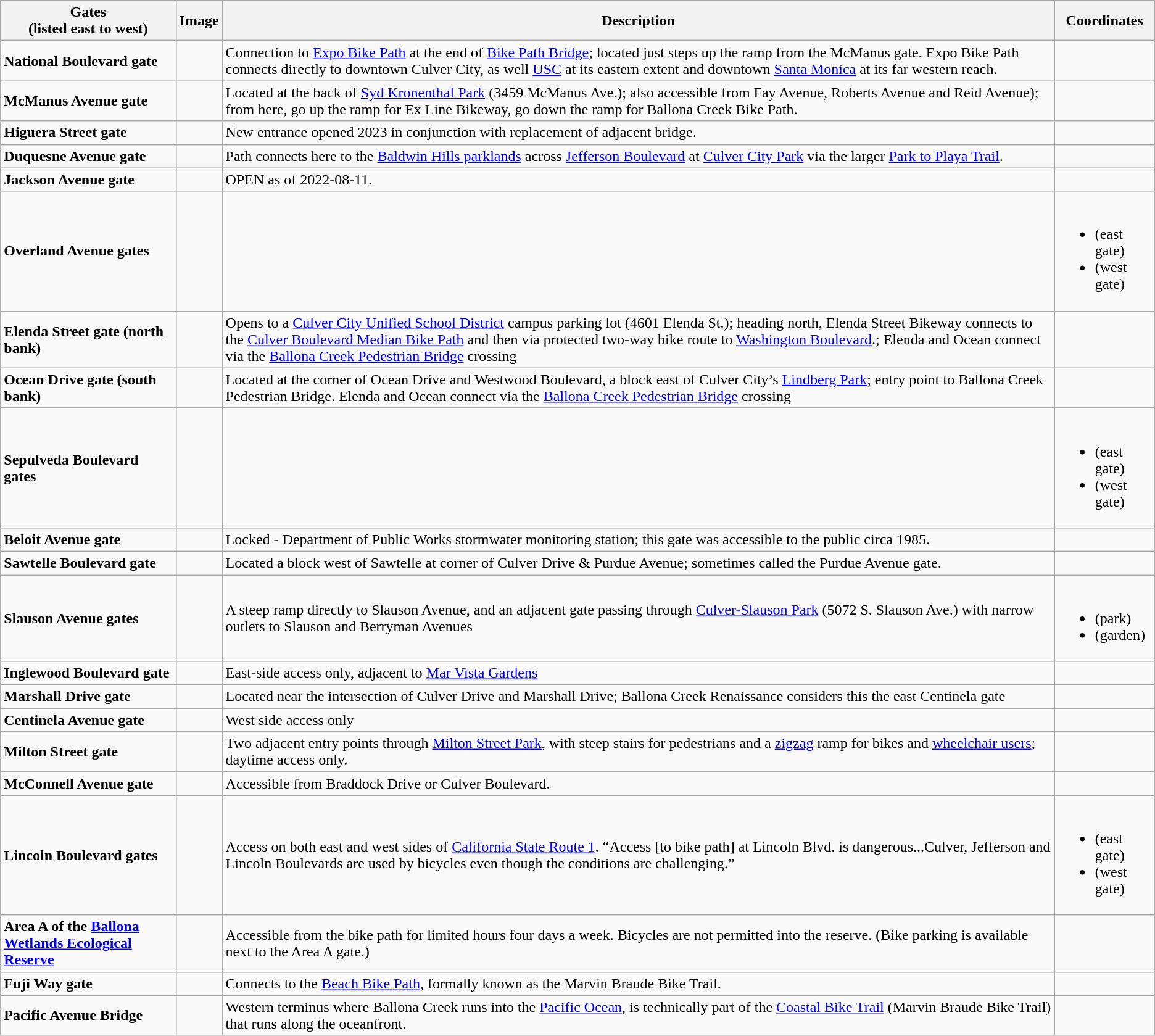<table class="wikitable">
<tr>
<th>Gates<br>(listed east to west)</th>
<th>Image</th>
<th>Description</th>
<th>Coordinates</th>
</tr>
<tr>
<td><strong>National Boulevard gate</strong></td>
<td></td>
<td>Connection to <a href='#'>Expo Bike Path</a> at the end of <a href='#'>Bike Path Bridge</a>; located just steps up the ramp from the McManus gate. Expo Bike Path connects directly to downtown Culver City, as well <a href='#'>USC</a> at its eastern extent and downtown <a href='#'>Santa Monica</a> at its far western reach.</td>
<td></td>
</tr>
<tr>
<td><strong>McManus Avenue gate</strong></td>
<td></td>
<td>Located at the back of <a href='#'>Syd Kronenthal Park</a> (3459 McManus Ave.); also accessible from Fay Avenue, Roberts Avenue and Reid Avenue); from here, go up the ramp for Ex Line Bikeway, go down the ramp for Ballona Creek Bike Path.</td>
<td></td>
</tr>
<tr>
<td><strong>Higuera Street gate</strong></td>
<td></td>
<td>New entrance opened 2023 in conjunction with replacement of adjacent bridge.</td>
<td></td>
</tr>
<tr>
<td><strong>Duquesne Avenue gate</strong></td>
<td></td>
<td>Path connects here to the <a href='#'>Baldwin Hills parklands</a> across <a href='#'>Jefferson Boulevard</a> at <a href='#'>Culver City Park</a> via the larger <a href='#'>Park to Playa Trail</a>.</td>
<td></td>
</tr>
<tr>
<td><strong>Jackson Avenue gate</strong></td>
<td></td>
<td>OPEN as of 2022-08-11.</td>
<td></td>
</tr>
<tr>
<td><strong>Overland Avenue gates</strong></td>
<td></td>
<td></td>
<td><br><ul><li> (east gate)</li><li> (west gate)</li></ul></td>
</tr>
<tr>
<td><strong>Elenda Street gate (north bank)</strong></td>
<td></td>
<td>Opens to a <a href='#'>Culver City Unified School District</a> campus parking lot (4601 Elenda St.); heading north, Elenda Street Bikeway connects to the <a href='#'>Culver Boulevard Median Bike Path</a> and then via protected two-way bike route to <a href='#'>Washington Boulevard</a>.; Elenda and Ocean connect via the <a href='#'>Ballona Creek Pedestrian Bridge</a> crossing</td>
<td></td>
</tr>
<tr>
<td><strong>Ocean Drive gate (south bank)</strong></td>
<td></td>
<td>Located at the corner of Ocean Drive and Westwood Boulevard, a block east of Culver City’s <a href='#'>Lindberg Park</a>; entry point to Ballona Creek Pedestrian Bridge. Elenda and Ocean connect via the <a href='#'>Ballona Creek Pedestrian Bridge</a> crossing</td>
<td></td>
</tr>
<tr>
<td><strong>Sepulveda Boulevard gates</strong> </td>
<td></td>
<td></td>
<td><br><ul><li> (east gate)</li><li> (west gate)</li></ul></td>
</tr>
<tr>
<td><strong>Beloit Avenue gate</strong></td>
<td></td>
<td>Locked - Department of Public Works stormwater monitoring station; this gate was accessible to the public circa 1985.</td>
<td></td>
</tr>
<tr>
<td><strong>Sawtelle Boulevard gate</strong></td>
<td></td>
<td>Located a block west of Sawtelle at corner of Culver Drive & Purdue Avenue; sometimes called the Purdue Avenue gate.</td>
<td></td>
</tr>
<tr>
<td><strong>Slauson Avenue gates</strong></td>
<td></td>
<td>A steep ramp directly to Slauson Avenue, and an adjacent gate passing through <a href='#'>Culver-Slauson Park</a> (5072 S. Slauson Ave.) with narrow outlets to Slauson and Berryman Avenues</td>
<td><br><ul><li> (park)</li><li> (garden)</li></ul></td>
</tr>
<tr>
<td><strong>Inglewood Boulevard gate</strong></td>
<td></td>
<td>East-side access only, adjacent to <a href='#'>Mar Vista Gardens</a></td>
<td></td>
</tr>
<tr>
<td><strong>Marshall Drive gate</strong></td>
<td></td>
<td>Located near the intersection of Culver Drive and Marshall Drive; Ballona Creek Renaissance considers this the east Centinela gate</td>
<td></td>
</tr>
<tr>
<td><strong>Centinela Avenue gate</strong></td>
<td></td>
<td>West side access only</td>
<td></td>
</tr>
<tr>
<td><strong>Milton Street gate</strong></td>
<td></td>
<td>Two adjacent entry points through <a href='#'>Milton Street Park</a>, with steep stairs for pedestrians and a <a href='#'>zigzag</a> ramp for bikes and <a href='#'>wheelchair users</a>; daytime access only.</td>
<td></td>
</tr>
<tr>
<td><strong>McConnell Avenue gate</strong></td>
<td></td>
<td>Accessible from Braddock Drive or Culver Boulevard.</td>
<td></td>
</tr>
<tr>
<td><strong>Lincoln Boulevard gates</strong></td>
<td></td>
<td>Access on both east and west sides of <a href='#'>California State Route 1</a>. “Access [to bike path] at Lincoln Blvd. is dangerous...Culver, Jefferson and Lincoln Boulevards are used by bicycles even though the conditions are challenging.”</td>
<td><br><ul><li> (east gate)</li><li> (west gate)</li></ul></td>
</tr>
<tr>
<td><strong>Area A of the <a href='#'>Ballona Wetlands Ecological Reserve</a></strong></td>
<td></td>
<td>Accessible from the bike path for limited hours four days a week. Bicycles are not permitted into the reserve. (Bike parking is available next to the Area A gate.)</td>
<td></td>
</tr>
<tr>
<td><strong>Fuji Way gate</strong></td>
<td></td>
<td>Connects to the <a href='#'>Beach Bike Path</a>, formally known as the Marvin Braude Bike Trail.</td>
<td></td>
</tr>
<tr>
<td><strong>Pacific Avenue Bridge</strong></td>
<td></td>
<td>Western terminus where Ballona Creek runs into the <a href='#'>Pacific Ocean</a>, is technically part of the <a href='#'>Coastal Bike Trail</a> (Marvin Braude Bike Trail) that runs along the oceanfront.</td>
<td></td>
</tr>
</table>
